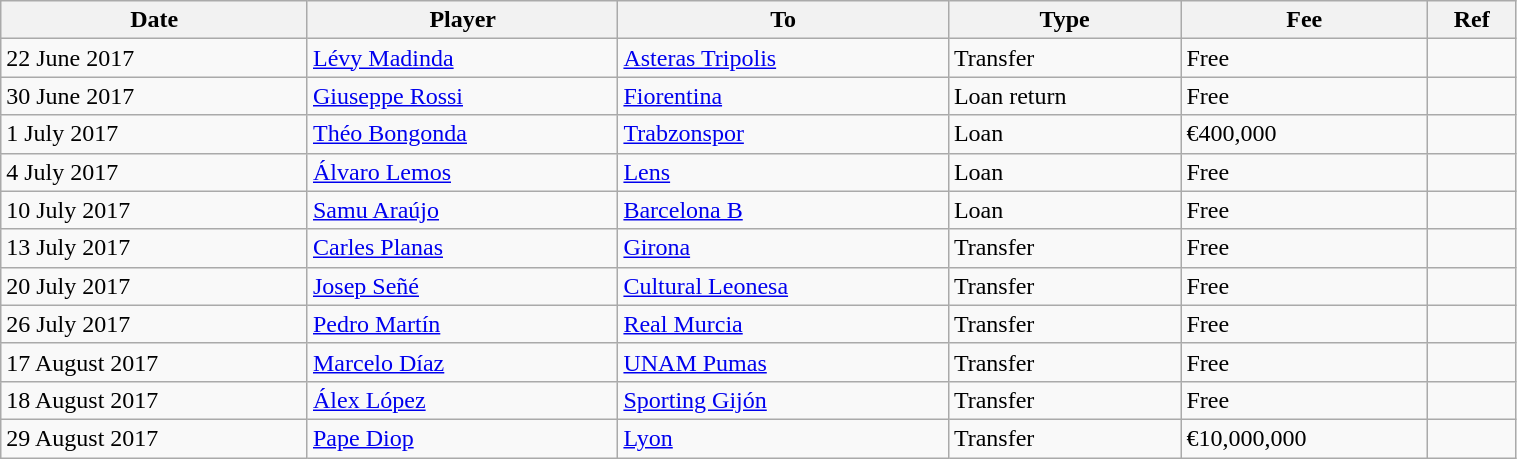<table class="wikitable" style="width:80%;">
<tr>
<th>Date</th>
<th>Player</th>
<th>To</th>
<th>Type</th>
<th>Fee</th>
<th>Ref</th>
</tr>
<tr>
<td>22 June 2017</td>
<td> <a href='#'>Lévy Madinda</a></td>
<td> <a href='#'>Asteras Tripolis</a></td>
<td>Transfer</td>
<td>Free</td>
<td></td>
</tr>
<tr>
<td>30 June 2017</td>
<td> <a href='#'>Giuseppe Rossi</a></td>
<td> <a href='#'>Fiorentina</a></td>
<td>Loan return</td>
<td>Free</td>
<td></td>
</tr>
<tr>
<td>1 July 2017</td>
<td> <a href='#'>Théo Bongonda</a></td>
<td> <a href='#'>Trabzonspor</a></td>
<td>Loan</td>
<td>€400,000</td>
<td></td>
</tr>
<tr>
<td>4 July 2017</td>
<td> <a href='#'>Álvaro Lemos</a></td>
<td> <a href='#'>Lens</a></td>
<td>Loan</td>
<td>Free</td>
<td></td>
</tr>
<tr>
<td>10 July 2017</td>
<td> <a href='#'>Samu Araújo</a></td>
<td> <a href='#'>Barcelona B</a></td>
<td>Loan</td>
<td>Free</td>
<td></td>
</tr>
<tr>
<td>13 July 2017</td>
<td> <a href='#'>Carles Planas</a></td>
<td> <a href='#'>Girona</a></td>
<td>Transfer</td>
<td>Free</td>
<td></td>
</tr>
<tr>
<td>20 July 2017</td>
<td> <a href='#'>Josep Señé</a></td>
<td> <a href='#'>Cultural Leonesa</a></td>
<td>Transfer</td>
<td>Free</td>
<td></td>
</tr>
<tr>
<td>26 July 2017</td>
<td> <a href='#'>Pedro Martín</a></td>
<td> <a href='#'>Real Murcia</a></td>
<td>Transfer</td>
<td>Free</td>
<td></td>
</tr>
<tr>
<td>17 August 2017</td>
<td> <a href='#'>Marcelo Díaz</a></td>
<td> <a href='#'>UNAM Pumas</a></td>
<td>Transfer</td>
<td>Free</td>
<td></td>
</tr>
<tr>
<td>18 August 2017</td>
<td> <a href='#'>Álex López</a></td>
<td> <a href='#'>Sporting Gijón</a></td>
<td>Transfer</td>
<td>Free</td>
<td></td>
</tr>
<tr>
<td>29 August 2017</td>
<td> <a href='#'>Pape Diop</a></td>
<td> <a href='#'>Lyon</a></td>
<td>Transfer</td>
<td>€10,000,000</td>
<td></td>
</tr>
</table>
